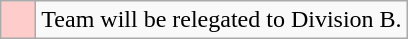<table class="wikitable">
<tr>
<td style="background: #ffcccc;">    </td>
<td>Team will be relegated to Division B.</td>
</tr>
</table>
